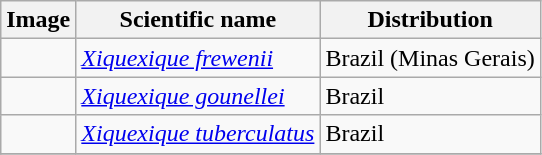<table class="wikitable">
<tr>
<th>Image</th>
<th>Scientific name</th>
<th>Distribution</th>
</tr>
<tr>
<td></td>
<td><em><a href='#'>Xiquexique frewenii</a></em> </td>
<td>Brazil (Minas Gerais)</td>
</tr>
<tr>
<td></td>
<td><em><a href='#'>Xiquexique gounellei</a></em> </td>
<td>Brazil</td>
</tr>
<tr>
<td></td>
<td><em><a href='#'>Xiquexique tuberculatus</a></em> </td>
<td>Brazil</td>
</tr>
<tr>
</tr>
</table>
